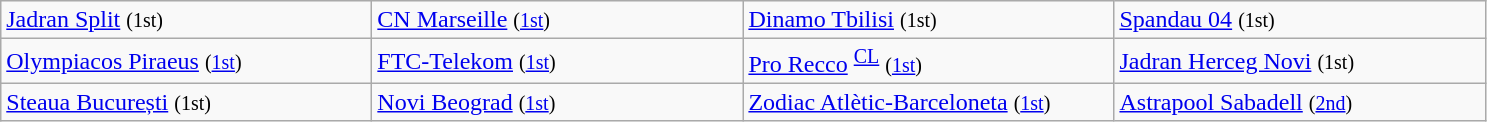<table class="wikitable">
<tr>
<td width=240px> <a href='#'>Jadran Split</a> <small>(1st)</small></td>
<td width=240px> <a href='#'>CN Marseille</a> <small>(<a href='#'>1st</a>)</small></td>
<td width=240px> <a href='#'>Dinamo Tbilisi</a> <small>(1st)</small></td>
<td width=240px> <a href='#'>Spandau 04</a> <small>(1st)</small></td>
</tr>
<tr>
<td> <a href='#'>Olympiacos Piraeus</a> <small>(<a href='#'>1st</a>)</small></td>
<td> <a href='#'>FTC-Telekom</a> <small>(<a href='#'>1st</a>)</small></td>
<td> <a href='#'>Pro Recco</a> <sup><a href='#'>CL</a></sup> <small>(<a href='#'>1st</a>)</small></td>
<td> <a href='#'>Jadran Herceg Novi</a> <small>(1st)</small></td>
</tr>
<tr>
<td> <a href='#'>Steaua București</a> <small>(1st)</small></td>
<td> <a href='#'>Novi Beograd</a> <small>(<a href='#'>1st</a>)</small></td>
<td> <a href='#'>Zodiac Atlètic-Barceloneta</a> <small>(<a href='#'>1st</a>)</small></td>
<td> <a href='#'>Astrapool Sabadell</a> <small>(<a href='#'>2nd</a>)</small></td>
</tr>
</table>
